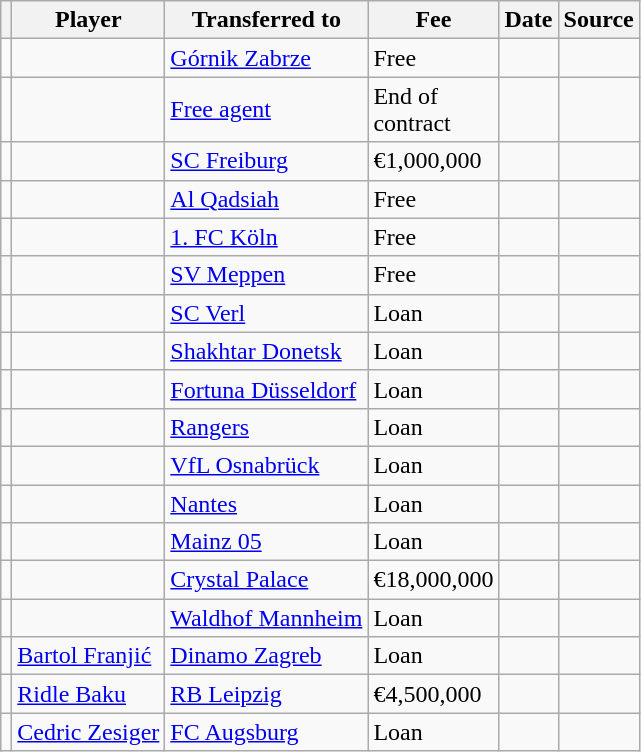<table class="wikitable plainrowheaders sortable">
<tr>
<th></th>
<th scope="col">Player</th>
<th>Transferred to</th>
<th style="width: 80px;">Fee</th>
<th scope="col">Date</th>
<th scope="col">Source</th>
</tr>
<tr>
<td align="center"></td>
<td></td>
<td> <a href='#'>Górnik Zabrze</a></td>
<td>Free</td>
<td></td>
<td></td>
</tr>
<tr>
<td align="center"></td>
<td></td>
<td><a href='#'>Free agent</a></td>
<td>End of contract</td>
<td></td>
<td></td>
</tr>
<tr>
<td align="center"></td>
<td></td>
<td> <a href='#'>SC Freiburg</a></td>
<td>€1,000,000</td>
<td></td>
<td></td>
</tr>
<tr>
<td align="center"></td>
<td></td>
<td> <a href='#'>Al Qadsiah</a></td>
<td>Free</td>
<td></td>
<td></td>
</tr>
<tr>
<td align="center"></td>
<td></td>
<td> <a href='#'>1. FC Köln</a></td>
<td>Free</td>
<td></td>
<td></td>
</tr>
<tr>
<td align="center"></td>
<td></td>
<td> <a href='#'>SV Meppen</a></td>
<td>Free</td>
<td></td>
<td></td>
</tr>
<tr>
<td align="center"></td>
<td></td>
<td> <a href='#'>SC Verl</a></td>
<td>Loan</td>
<td></td>
<td></td>
</tr>
<tr>
<td align="center"></td>
<td></td>
<td> <a href='#'>Shakhtar Donetsk</a></td>
<td>Loan</td>
<td></td>
<td></td>
</tr>
<tr>
<td align="center"></td>
<td></td>
<td> <a href='#'>Fortuna Düsseldorf</a></td>
<td>Loan</td>
<td></td>
<td></td>
</tr>
<tr>
<td align="center"></td>
<td></td>
<td> <a href='#'>Rangers</a></td>
<td>Loan</td>
<td></td>
<td></td>
</tr>
<tr>
<td align="center"></td>
<td></td>
<td> <a href='#'>VfL Osnabrück</a></td>
<td>Loan</td>
<td></td>
<td></td>
</tr>
<tr>
<td align="center"></td>
<td></td>
<td> <a href='#'>Nantes</a></td>
<td>Loan</td>
<td></td>
<td></td>
</tr>
<tr>
<td align="center"></td>
<td></td>
<td> <a href='#'>Mainz 05</a></td>
<td>Loan</td>
<td></td>
<td></td>
</tr>
<tr>
<td align="center"></td>
<td></td>
<td> <a href='#'>Crystal Palace</a></td>
<td>€18,000,000</td>
<td></td>
<td></td>
</tr>
<tr>
<td align="center"></td>
<td></td>
<td> <a href='#'>Waldhof Mannheim</a></td>
<td>Loan</td>
<td></td>
<td></td>
</tr>
<tr>
<td align="center"></td>
<td> <a href='#'>Bartol Franjić</a></td>
<td> <a href='#'>Dinamo Zagreb</a></td>
<td>Loan</td>
<td></td>
<td></td>
</tr>
<tr>
<td align="center"></td>
<td> <a href='#'>Ridle Baku</a></td>
<td> <a href='#'>RB Leipzig</a></td>
<td>€4,500,000</td>
<td></td>
<td></td>
</tr>
<tr>
<td align="center"></td>
<td> <a href='#'>Cedric Zesiger</a></td>
<td> <a href='#'>FC Augsburg</a></td>
<td>Loan</td>
<td></td>
<td></td>
</tr>
</table>
